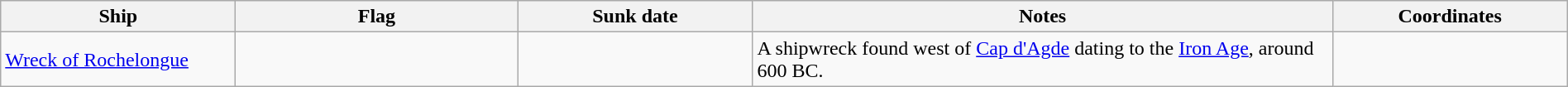<table class=wikitable | style = "width:100%">
<tr>
<th style="width:15%">Ship</th>
<th style="width:18%">Flag</th>
<th style="width:15%">Sunk date</th>
<th style="width:37%">Notes</th>
<th style="width:15%">Coordinates</th>
</tr>
<tr>
<td><a href='#'>Wreck of Rochelongue</a></td>
<td></td>
<td></td>
<td>A shipwreck found west of <a href='#'>Cap d'Agde</a> dating to the <a href='#'>Iron Age</a>, around 600 BC.</td>
<td></td>
</tr>
</table>
